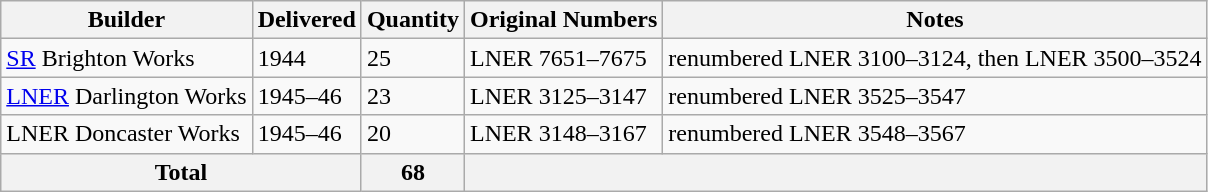<table class="wikitable">
<tr>
<th>Builder</th>
<th>Delivered</th>
<th>Quantity</th>
<th>Original Numbers</th>
<th>Notes</th>
</tr>
<tr>
<td><a href='#'>SR</a> Brighton Works</td>
<td>1944</td>
<td>25</td>
<td>LNER 7651–7675</td>
<td>renumbered LNER 3100–3124, then LNER 3500–3524</td>
</tr>
<tr>
<td><a href='#'>LNER</a> Darlington Works</td>
<td>1945–46</td>
<td>23</td>
<td>LNER 3125–3147</td>
<td>renumbered LNER 3525–3547</td>
</tr>
<tr>
<td>LNER Doncaster Works</td>
<td>1945–46</td>
<td>20</td>
<td>LNER 3148–3167</td>
<td>renumbered LNER 3548–3567</td>
</tr>
<tr>
<th colspan=2>Total</th>
<th>68</th>
<th colspan=2></th>
</tr>
</table>
